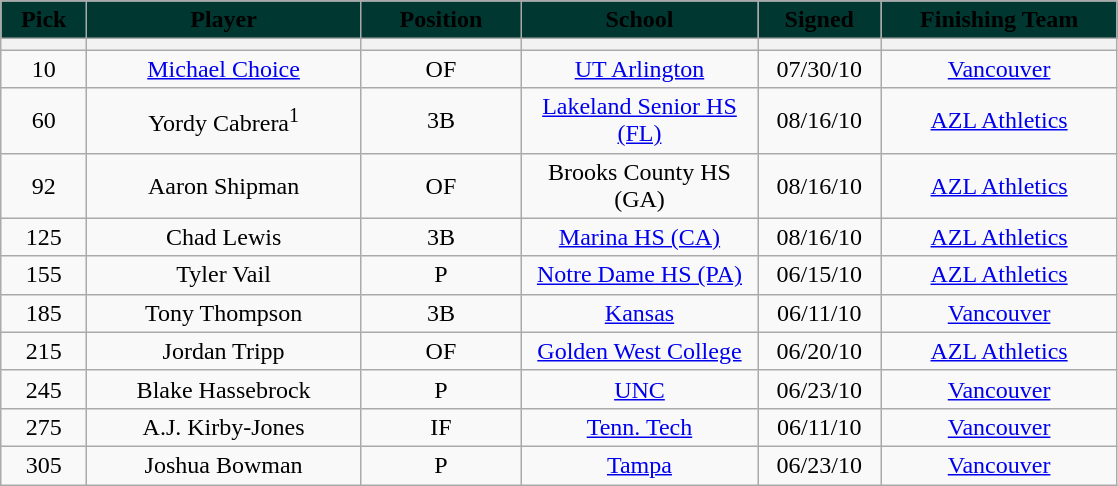<table class="wikitable">
<tr>
<th style="background:#003831;" color:white;"><span>Pick</span></th>
<th style="background:#003831;" color:white;"><span>Player</span></th>
<th style="background:#003831;" color:white;"><span>Position</span></th>
<th style="background:#003831;" color:white;"><span>School</span></th>
<th style="background:#003831;" color:white;"><span>Signed</span></th>
<th style="background:#003831;" color:white;"><span>Finishing Team</span></th>
</tr>
<tr>
<th width=50></th>
<th width=175></th>
<th width=100></th>
<th width=150></th>
<th width=75></th>
<th width=150></th>
</tr>
<tr>
<td style="text-align:center">10</td>
<td style="text-align:center"><a href='#'>Michael Choice</a></td>
<td style="text-align:center">OF</td>
<td style="text-align:center"><a href='#'>UT Arlington</a></td>
<td style="text-align:center">07/30/10</td>
<td style="text-align:center"><a href='#'>Vancouver</a></td>
</tr>
<tr>
<td style="text-align:center">60</td>
<td style="text-align:center">Yordy Cabrera<sup>1</sup></td>
<td style="text-align:center">3B</td>
<td style="text-align:center"><a href='#'>Lakeland Senior HS (FL)</a></td>
<td style="text-align:center">08/16/10</td>
<td style="text-align:center"><a href='#'>AZL Athletics</a></td>
</tr>
<tr>
<td style="text-align:center">92</td>
<td style="text-align:center">Aaron Shipman</td>
<td style="text-align:center">OF</td>
<td style="text-align:center">Brooks County HS (GA)</td>
<td style="text-align:center">08/16/10</td>
<td style="text-align:center"><a href='#'>AZL Athletics</a></td>
</tr>
<tr>
<td style="text-align:center">125</td>
<td style="text-align:center">Chad Lewis</td>
<td style="text-align:center">3B</td>
<td style="text-align:center"><a href='#'>Marina HS (CA)</a></td>
<td style="text-align:center">08/16/10</td>
<td style="text-align:center"><a href='#'>AZL Athletics</a></td>
</tr>
<tr>
<td style="text-align:center">155</td>
<td style="text-align:center">Tyler Vail</td>
<td style="text-align:center">P</td>
<td style="text-align:center"><a href='#'>Notre Dame HS (PA)</a></td>
<td style="text-align:center">06/15/10</td>
<td style="text-align:center"><a href='#'>AZL Athletics</a></td>
</tr>
<tr>
<td style="text-align:center">185</td>
<td style="text-align:center">Tony Thompson</td>
<td style="text-align:center">3B</td>
<td style="text-align:center"><a href='#'>Kansas</a></td>
<td style="text-align:center">06/11/10</td>
<td style="text-align:center"><a href='#'>Vancouver</a></td>
</tr>
<tr>
<td style="text-align:center">215</td>
<td style="text-align:center">Jordan Tripp</td>
<td style="text-align:center">OF</td>
<td style="text-align:center"><a href='#'>Golden West College</a></td>
<td style="text-align:center">06/20/10</td>
<td style="text-align:center"><a href='#'>AZL Athletics</a></td>
</tr>
<tr>
<td style="text-align:center">245</td>
<td style="text-align:center">Blake Hassebrock</td>
<td style="text-align:center">P</td>
<td style="text-align:center"><a href='#'>UNC</a></td>
<td style="text-align:center">06/23/10</td>
<td style="text-align:center"><a href='#'>Vancouver</a></td>
</tr>
<tr>
<td style="text-align:center">275</td>
<td style="text-align:center">A.J. Kirby-Jones</td>
<td style="text-align:center">IF</td>
<td style="text-align:center"><a href='#'>Tenn. Tech</a></td>
<td style="text-align:center">06/11/10</td>
<td style="text-align:center"><a href='#'>Vancouver</a></td>
</tr>
<tr>
<td style="text-align:center">305</td>
<td style="text-align:center">Joshua Bowman</td>
<td style="text-align:center">P</td>
<td style="text-align:center"><a href='#'>Tampa</a></td>
<td style="text-align:center">06/23/10</td>
<td style="text-align:center"><a href='#'>Vancouver</a></td>
</tr>
</table>
